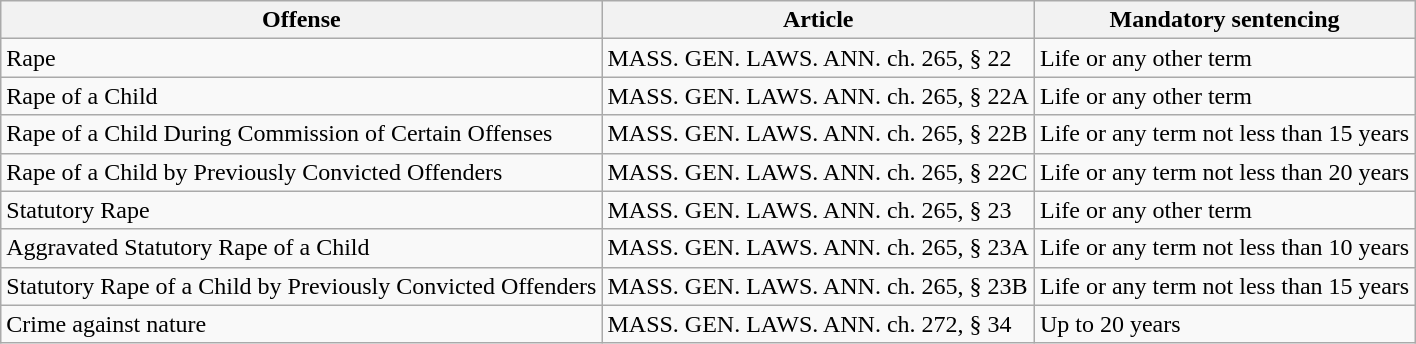<table class="wikitable">
<tr>
<th>Offense</th>
<th>Article</th>
<th>Mandatory sentencing</th>
</tr>
<tr>
<td>Rape</td>
<td>MASS. GEN. LAWS. ANN. ch. 265, § 22</td>
<td>Life or any other term</td>
</tr>
<tr>
<td>Rape of a Child</td>
<td>MASS. GEN. LAWS. ANN. ch. 265, § 22A</td>
<td>Life or any other term</td>
</tr>
<tr>
<td>Rape of a Child During Commission of Certain Offenses</td>
<td>MASS. GEN. LAWS. ANN. ch. 265, § 22B</td>
<td>Life or any term not less than 15 years</td>
</tr>
<tr>
<td>Rape of a Child by Previously Convicted Offenders</td>
<td>MASS. GEN. LAWS. ANN. ch. 265, § 22C</td>
<td>Life or any term not less than 20 years</td>
</tr>
<tr>
<td>Statutory Rape</td>
<td>MASS. GEN. LAWS. ANN. ch. 265, § 23</td>
<td>Life or any other term</td>
</tr>
<tr>
<td>Aggravated Statutory Rape of a Child</td>
<td>MASS. GEN. LAWS. ANN. ch. 265, § 23A</td>
<td>Life or any term not less than 10 years</td>
</tr>
<tr>
<td>Statutory Rape of a Child by Previously Convicted Offenders</td>
<td>MASS. GEN. LAWS. ANN. ch. 265, § 23B</td>
<td>Life or any term not less than 15 years</td>
</tr>
<tr>
<td>Crime against nature</td>
<td>MASS. GEN. LAWS. ANN. ch. 272, § 34</td>
<td>Up to 20 years</td>
</tr>
</table>
